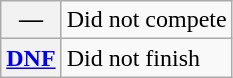<table class="wikitable">
<tr>
<th scope="row">—</th>
<td>Did not compete</td>
</tr>
<tr>
<th scope="row"><a href='#'>DNF</a></th>
<td>Did not finish</td>
</tr>
</table>
